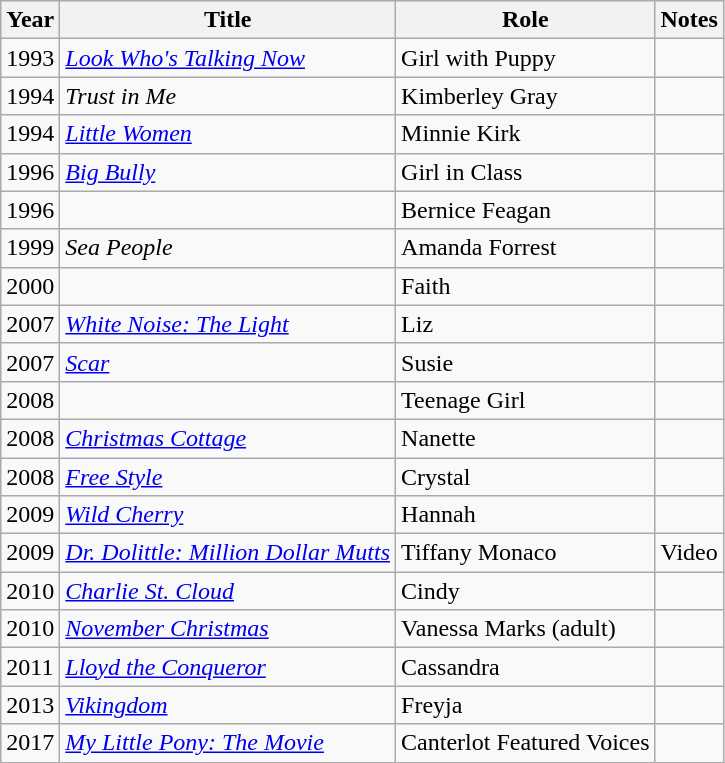<table class="wikitable sortable">
<tr>
<th>Year</th>
<th>Title</th>
<th>Role</th>
<th class="unsortable">Notes</th>
</tr>
<tr>
<td>1993</td>
<td><em><a href='#'>Look Who's Talking Now</a></em></td>
<td>Girl with Puppy</td>
<td></td>
</tr>
<tr>
<td>1994</td>
<td><em>Trust in Me</em></td>
<td>Kimberley Gray</td>
<td></td>
</tr>
<tr>
<td>1994</td>
<td><em><a href='#'>Little Women</a></em></td>
<td>Minnie Kirk</td>
<td></td>
</tr>
<tr>
<td>1996</td>
<td><em><a href='#'>Big Bully</a></em></td>
<td>Girl in Class</td>
<td></td>
</tr>
<tr>
<td>1996</td>
<td><em></em></td>
<td>Bernice Feagan</td>
</tr>
<tr>
<td>1999</td>
<td><em>Sea People</em></td>
<td>Amanda Forrest</td>
<td></td>
</tr>
<tr>
<td>2000</td>
<td><em></em></td>
<td>Faith</td>
<td></td>
</tr>
<tr>
<td>2007</td>
<td><em><a href='#'>White Noise: The Light</a></em></td>
<td>Liz</td>
<td></td>
</tr>
<tr>
<td>2007</td>
<td><em><a href='#'>Scar</a></em></td>
<td>Susie</td>
<td></td>
</tr>
<tr>
<td>2008</td>
<td><em></em></td>
<td>Teenage Girl</td>
<td></td>
</tr>
<tr>
<td>2008</td>
<td><em><a href='#'>Christmas Cottage</a></em></td>
<td>Nanette</td>
<td></td>
</tr>
<tr>
<td>2008</td>
<td><em><a href='#'>Free Style</a></em></td>
<td>Crystal</td>
<td></td>
</tr>
<tr>
<td>2009</td>
<td><em><a href='#'>Wild Cherry</a></em></td>
<td>Hannah</td>
<td></td>
</tr>
<tr>
<td>2009</td>
<td><em><a href='#'>Dr. Dolittle: Million Dollar Mutts</a></em></td>
<td>Tiffany Monaco</td>
<td>Video</td>
</tr>
<tr>
<td>2010</td>
<td><em><a href='#'>Charlie St. Cloud</a></em></td>
<td>Cindy</td>
<td></td>
</tr>
<tr>
<td>2010</td>
<td><em><a href='#'>November Christmas</a></em></td>
<td>Vanessa Marks (adult)</td>
<td></td>
</tr>
<tr>
<td>2011</td>
<td><em><a href='#'>Lloyd the Conqueror</a></em></td>
<td>Cassandra</td>
<td></td>
</tr>
<tr>
<td>2013</td>
<td><em><a href='#'>Vikingdom</a></em></td>
<td>Freyja</td>
<td></td>
</tr>
<tr>
<td>2017</td>
<td><em><a href='#'>My Little Pony: The Movie</a></em></td>
<td>Canterlot Featured Voices</td>
<td></td>
</tr>
</table>
